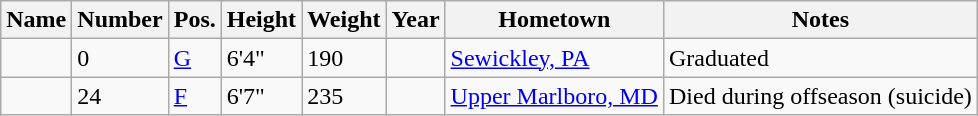<table class="wikitable sortable" border="1">
<tr>
<th>Name</th>
<th>Number</th>
<th>Pos.</th>
<th>Height</th>
<th>Weight</th>
<th>Year</th>
<th>Hometown</th>
<th class="unsortable">Notes</th>
</tr>
<tr>
<td></td>
<td>0</td>
<td><a href='#'>G</a></td>
<td>6'4"</td>
<td>190</td>
<td></td>
<td><a href='#'>Sewickley, PA</a></td>
<td>Graduated</td>
</tr>
<tr>
<td></td>
<td>24</td>
<td><a href='#'>F</a></td>
<td>6'7"</td>
<td>235</td>
<td></td>
<td><a href='#'>Upper Marlboro, MD</a></td>
<td>Died during offseason (suicide)</td>
</tr>
</table>
